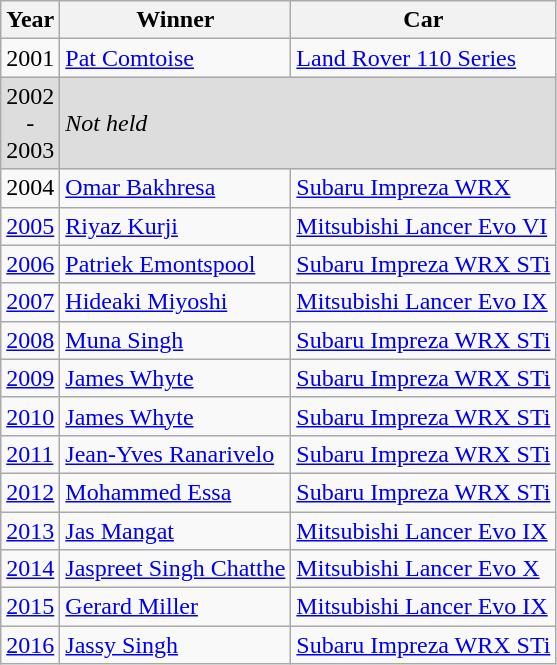<table class="wikitable">
<tr>
<th>Year</th>
<th>Winner</th>
<th>Car</th>
</tr>
<tr>
<td>2001</td>
<td> <a href='#'>Pat Comtoise</a></td>
<td><a href='#'>Land Rover 110 Series</a></td>
</tr>
<tr style="background:#DDDDDD;">
<td align=center>2002<br>-<br>2003</td>
<td COLSPAN=3><em>Not held</em></td>
</tr>
<tr>
<td>2004</td>
<td> <a href='#'>Omar Bakhresa</a></td>
<td><a href='#'>Subaru Impreza WRX</a></td>
</tr>
<tr>
<td><a href='#'>2005</a></td>
<td> <a href='#'>Riyaz Kurji</a></td>
<td><a href='#'>Mitsubishi Lancer Evo VI</a></td>
</tr>
<tr>
<td><a href='#'>2006</a></td>
<td> <a href='#'>Patriek Emontspool</a></td>
<td><a href='#'>Subaru Impreza WRX STi</a></td>
</tr>
<tr>
<td><a href='#'>2007</a></td>
<td> <a href='#'>Hideaki Miyoshi</a></td>
<td><a href='#'>Mitsubishi Lancer Evo IX</a></td>
</tr>
<tr>
<td><a href='#'>2008</a></td>
<td> <a href='#'>Muna Singh</a></td>
<td><a href='#'>Subaru Impreza WRX STi</a></td>
</tr>
<tr>
<td><a href='#'>2009</a></td>
<td> <a href='#'>James Whyte</a></td>
<td><a href='#'>Subaru Impreza WRX STi</a></td>
</tr>
<tr>
<td><a href='#'>2010</a></td>
<td> <a href='#'>James Whyte</a></td>
<td><a href='#'>Subaru Impreza WRX STi</a></td>
</tr>
<tr>
<td><a href='#'>2011</a></td>
<td> <a href='#'>Jean-Yves Ranarivelo</a></td>
<td><a href='#'>Subaru Impreza WRX STi</a></td>
</tr>
<tr>
<td><a href='#'>2012</a></td>
<td> <a href='#'>Mohammed Essa</a></td>
<td><a href='#'>Subaru Impreza WRX STi</a></td>
</tr>
<tr>
<td><a href='#'>2013</a></td>
<td> <a href='#'>Jas Mangat</a></td>
<td><a href='#'>Mitsubishi Lancer Evo IX</a></td>
</tr>
<tr>
<td><a href='#'>2014</a></td>
<td> <a href='#'>Jaspreet Singh Chatthe</a></td>
<td><a href='#'>Mitsubishi Lancer Evo X</a></td>
</tr>
<tr>
<td><a href='#'>2015</a></td>
<td> <a href='#'>Gerard Miller</a></td>
<td><a href='#'>Mitsubishi Lancer Evo IX</a></td>
</tr>
<tr>
<td><a href='#'>2016</a></td>
<td> <a href='#'>Jassy Singh</a></td>
<td><a href='#'>Subaru Impreza WRX STi</a></td>
</tr>
</table>
